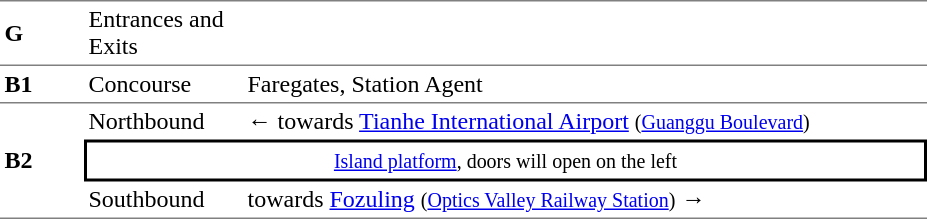<table table border=0 cellspacing=0 cellpadding=3>
<tr>
<td style="border-top:solid 1px gray;border-bottom:solid 1px gray;" width=50><strong>G</strong></td>
<td style="border-top:solid 1px gray;border-bottom:solid 1px gray;" width=100>Entrances and Exits</td>
<td style="border-top:solid 1px gray;border-bottom:solid 1px gray;" width=450></td>
</tr>
<tr>
<td style="border-top:solid 0px gray;border-bottom:solid 1px gray;" width=50><strong>B1</strong></td>
<td style="border-top:solid 0px gray;border-bottom:solid 1px gray;" width=100>Concourse</td>
<td style="border-top:solid 0px gray;border-bottom:solid 1px gray;" width=450>Faregates, Station Agent</td>
</tr>
<tr>
<td style="border-bottom:solid 1px gray;" rowspan=3><strong>B2</strong></td>
<td>Northbound</td>
<td>←  towards <a href='#'>Tianhe International Airport</a> <small>(<a href='#'>Guanggu Boulevard</a>)</small></td>
</tr>
<tr>
<td style="border-right:solid 2px black;border-left:solid 2px black;border-top:solid 2px black;border-bottom:solid 2px black;text-align:center;" colspan=2><small><a href='#'>Island platform</a>, doors will open on the left</small></td>
</tr>
<tr>
<td style="border-bottom:solid 1px gray;">Southbound</td>
<td style="border-bottom:solid 1px gray;"> towards <a href='#'>Fozuling</a> <small>(<a href='#'>Optics Valley Railway Station</a>)</small> →</td>
</tr>
</table>
